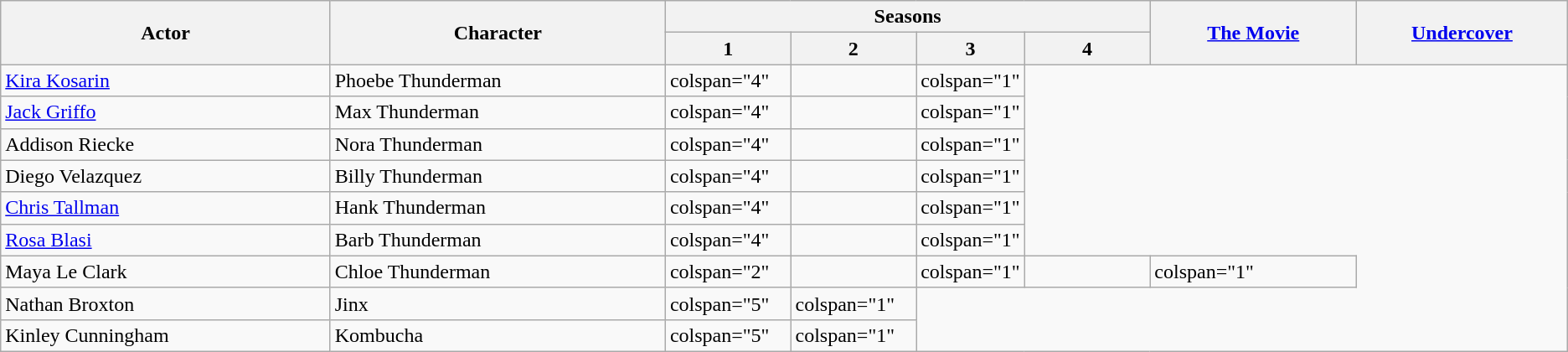<table class="wikitable">
<tr>
<th rowspan="2">Actor</th>
<th rowspan="2">Character</th>
<th colspan="4">Seasons</th>
<th rowspan="2"><a href='#'>The Movie</a></th>
<th rowspan="2"><a href='#'>Undercover</a></th>
</tr>
<tr>
<th style="width:8%;">1</th>
<th style="width:8%;">2</th>
<th style="width:5%;">3</th>
<th style="width:8%;">4</th>
</tr>
<tr>
<td><a href='#'>Kira Kosarin</a></td>
<td>Phoebe Thunderman</td>
<td>colspan="4" </td>
<td></td>
<td>colspan="1" </td>
</tr>
<tr>
<td><a href='#'>Jack Griffo</a></td>
<td>Max Thunderman</td>
<td>colspan="4" </td>
<td></td>
<td>colspan="1" </td>
</tr>
<tr>
<td>Addison Riecke</td>
<td>Nora Thunderman</td>
<td>colspan="4" </td>
<td></td>
<td>colspan="1" </td>
</tr>
<tr>
<td>Diego Velazquez</td>
<td>Billy Thunderman</td>
<td>colspan="4" </td>
<td></td>
<td>colspan="1" </td>
</tr>
<tr>
<td><a href='#'>Chris Tallman</a></td>
<td>Hank Thunderman</td>
<td>colspan="4" </td>
<td></td>
<td>colspan="1" </td>
</tr>
<tr>
<td><a href='#'>Rosa Blasi</a></td>
<td>Barb Thunderman</td>
<td>colspan="4" </td>
<td></td>
<td>colspan="1" </td>
</tr>
<tr>
<td>Maya Le Clark</td>
<td>Chloe Thunderman</td>
<td>colspan="2" </td>
<td></td>
<td>colspan="1" </td>
<td></td>
<td>colspan="1" </td>
</tr>
<tr>
<td>Nathan Broxton</td>
<td>Jinx</td>
<td>colspan="5" </td>
<td>colspan="1" </td>
</tr>
<tr>
<td>Kinley Cunningham</td>
<td>Kombucha</td>
<td>colspan="5" </td>
<td>colspan="1" </td>
</tr>
</table>
